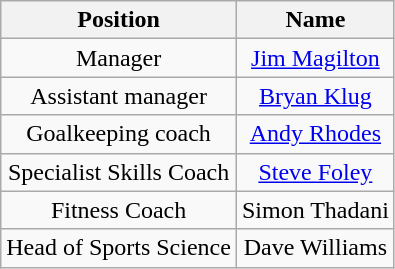<table class="wikitable" style="text-align:center">
<tr>
<th width=0%>Position</th>
<th width=0%>Name</th>
</tr>
<tr>
<td>Manager</td>
<td> <a href='#'>Jim Magilton</a></td>
</tr>
<tr>
<td>Assistant manager</td>
<td> <a href='#'>Bryan Klug</a></td>
</tr>
<tr>
<td>Goalkeeping coach</td>
<td> <a href='#'>Andy Rhodes</a></td>
</tr>
<tr>
<td>Specialist Skills Coach</td>
<td> <a href='#'>Steve Foley</a></td>
</tr>
<tr>
<td>Fitness Coach</td>
<td> Simon Thadani</td>
</tr>
<tr>
<td>Head of Sports Science</td>
<td> Dave Williams</td>
</tr>
</table>
